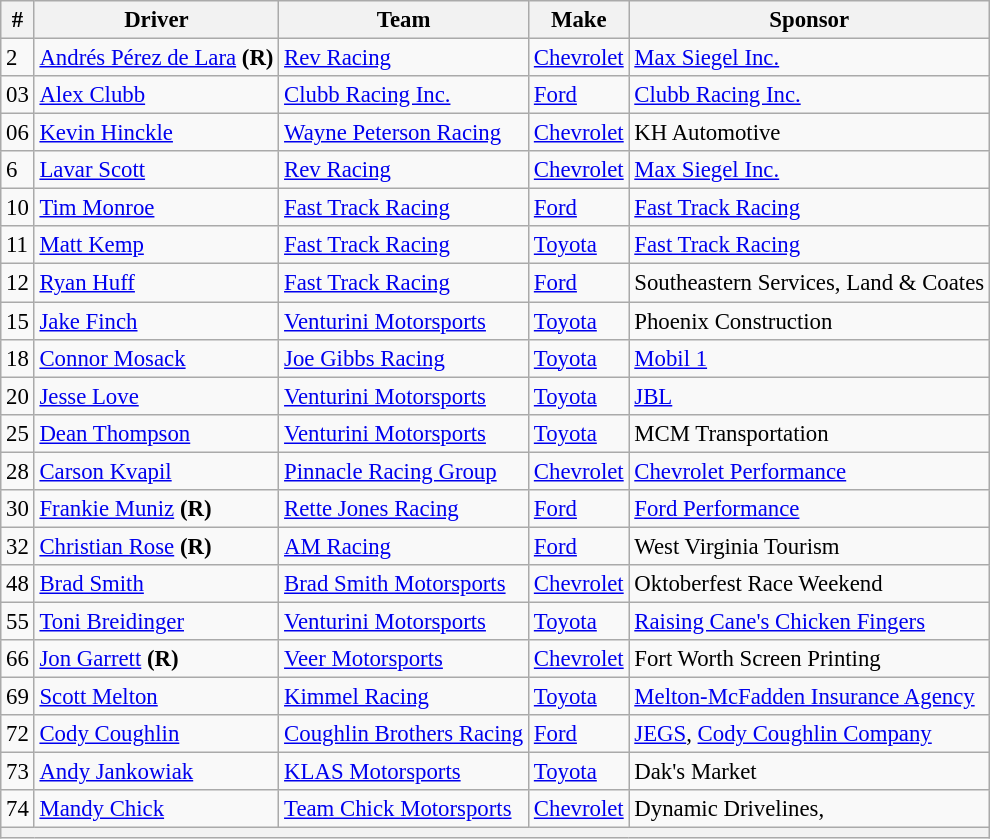<table class="wikitable" style="font-size: 95%;">
<tr>
<th>#</th>
<th>Driver</th>
<th>Team</th>
<th>Make</th>
<th>Sponsor</th>
</tr>
<tr>
<td>2</td>
<td><a href='#'>Andrés Pérez de Lara</a> <strong>(R)</strong></td>
<td><a href='#'>Rev Racing</a></td>
<td><a href='#'>Chevrolet</a></td>
<td><a href='#'>Max Siegel Inc.</a></td>
</tr>
<tr>
<td>03</td>
<td><a href='#'>Alex Clubb</a></td>
<td><a href='#'>Clubb Racing Inc.</a></td>
<td><a href='#'>Ford</a></td>
<td><a href='#'>Clubb Racing Inc.</a></td>
</tr>
<tr>
<td>06</td>
<td><a href='#'>Kevin Hinckle</a></td>
<td><a href='#'>Wayne Peterson Racing</a></td>
<td><a href='#'>Chevrolet</a></td>
<td>KH Automotive</td>
</tr>
<tr>
<td>6</td>
<td><a href='#'>Lavar Scott</a></td>
<td><a href='#'>Rev Racing</a></td>
<td><a href='#'>Chevrolet</a></td>
<td><a href='#'>Max Siegel Inc.</a></td>
</tr>
<tr>
<td>10</td>
<td><a href='#'>Tim Monroe</a></td>
<td><a href='#'>Fast Track Racing</a></td>
<td><a href='#'>Ford</a></td>
<td><a href='#'>Fast Track Racing</a></td>
</tr>
<tr>
<td>11</td>
<td><a href='#'>Matt Kemp</a></td>
<td><a href='#'>Fast Track Racing</a></td>
<td><a href='#'>Toyota</a></td>
<td><a href='#'>Fast Track Racing</a></td>
</tr>
<tr>
<td>12</td>
<td><a href='#'>Ryan Huff</a></td>
<td><a href='#'>Fast Track Racing</a></td>
<td><a href='#'>Ford</a></td>
<td>Southeastern Services, Land & Coates</td>
</tr>
<tr>
<td>15</td>
<td><a href='#'>Jake Finch</a></td>
<td><a href='#'>Venturini Motorsports</a></td>
<td><a href='#'>Toyota</a></td>
<td>Phoenix Construction</td>
</tr>
<tr>
<td>18</td>
<td><a href='#'>Connor Mosack</a></td>
<td><a href='#'>Joe Gibbs Racing</a></td>
<td><a href='#'>Toyota</a></td>
<td><a href='#'>Mobil 1</a></td>
</tr>
<tr>
<td>20</td>
<td><a href='#'>Jesse Love</a></td>
<td><a href='#'>Venturini Motorsports</a></td>
<td><a href='#'>Toyota</a></td>
<td><a href='#'>JBL</a></td>
</tr>
<tr>
<td>25</td>
<td nowrap=""><a href='#'>Dean Thompson</a></td>
<td><a href='#'>Venturini Motorsports</a></td>
<td><a href='#'>Toyota</a></td>
<td>MCM Transportation</td>
</tr>
<tr>
<td>28</td>
<td><a href='#'>Carson Kvapil</a></td>
<td><a href='#'>Pinnacle Racing Group</a></td>
<td><a href='#'>Chevrolet</a></td>
<td><a href='#'>Chevrolet Performance</a></td>
</tr>
<tr>
<td>30</td>
<td nowrap=""><a href='#'>Frankie Muniz</a> <strong>(R)</strong></td>
<td><a href='#'>Rette Jones Racing</a></td>
<td><a href='#'>Ford</a></td>
<td><a href='#'>Ford Performance</a></td>
</tr>
<tr>
<td>32</td>
<td><a href='#'>Christian Rose</a> <strong>(R)</strong></td>
<td><a href='#'>AM Racing</a></td>
<td><a href='#'>Ford</a></td>
<td>West Virginia Tourism</td>
</tr>
<tr>
<td>48</td>
<td><a href='#'>Brad Smith</a></td>
<td><a href='#'>Brad Smith Motorsports</a></td>
<td><a href='#'>Chevrolet</a></td>
<td>Oktoberfest Race Weekend</td>
</tr>
<tr>
<td>55</td>
<td><a href='#'>Toni Breidinger</a></td>
<td><a href='#'>Venturini Motorsports</a></td>
<td><a href='#'>Toyota</a></td>
<td><a href='#'>Raising Cane's Chicken Fingers</a></td>
</tr>
<tr>
<td>66</td>
<td><a href='#'>Jon Garrett</a> <strong>(R)</strong></td>
<td><a href='#'>Veer Motorsports</a></td>
<td><a href='#'>Chevrolet</a></td>
<td>Fort Worth Screen Printing</td>
</tr>
<tr>
<td>69</td>
<td><a href='#'>Scott Melton</a></td>
<td><a href='#'>Kimmel Racing</a></td>
<td><a href='#'>Toyota</a></td>
<td><a href='#'>Melton-McFadden Insurance Agency</a></td>
</tr>
<tr>
<td>72</td>
<td><a href='#'>Cody Coughlin</a></td>
<td><a href='#'>Coughlin Brothers Racing</a></td>
<td><a href='#'>Ford</a></td>
<td><a href='#'>JEGS</a>, <a href='#'>Cody Coughlin Company</a></td>
</tr>
<tr>
<td>73</td>
<td><a href='#'>Andy Jankowiak</a></td>
<td><a href='#'>KLAS Motorsports</a></td>
<td><a href='#'>Toyota</a></td>
<td>Dak's Market</td>
</tr>
<tr>
<td>74</td>
<td><a href='#'>Mandy Chick</a></td>
<td><a href='#'>Team Chick Motorsports</a></td>
<td><a href='#'>Chevrolet</a></td>
<td>Dynamic Drivelines, </td>
</tr>
<tr>
<th colspan="5"></th>
</tr>
</table>
